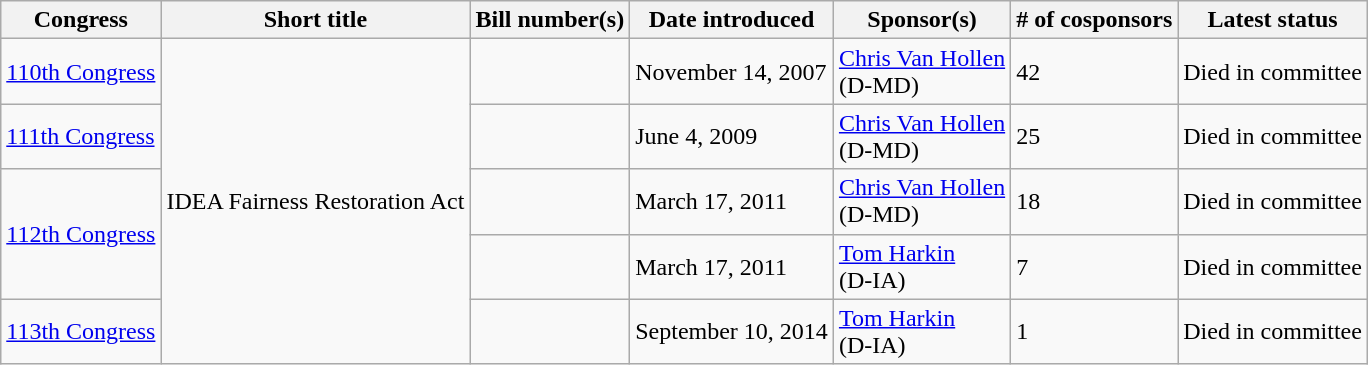<table class="wikitable">
<tr>
<th>Congress</th>
<th>Short title</th>
<th>Bill number(s)</th>
<th>Date introduced</th>
<th>Sponsor(s)</th>
<th># of cosponsors</th>
<th>Latest status</th>
</tr>
<tr>
<td><a href='#'>110th Congress</a></td>
<td rowspan=5>IDEA Fairness Restoration Act</td>
<td></td>
<td>November 14, 2007</td>
<td><a href='#'>Chris Van Hollen</a><br>(D-MD)</td>
<td>42</td>
<td>Died in committee</td>
</tr>
<tr>
<td><a href='#'>111th Congress</a></td>
<td></td>
<td>June 4, 2009</td>
<td><a href='#'>Chris Van Hollen</a><br>(D-MD)</td>
<td>25</td>
<td>Died in committee</td>
</tr>
<tr>
<td rowspan=2><a href='#'>112th Congress</a></td>
<td></td>
<td>March 17, 2011</td>
<td><a href='#'>Chris Van Hollen</a><br>(D-MD)</td>
<td>18</td>
<td>Died in committee</td>
</tr>
<tr>
<td></td>
<td>March 17, 2011</td>
<td><a href='#'>Tom Harkin</a><br>(D-IA)</td>
<td>7</td>
<td>Died in committee</td>
</tr>
<tr>
<td><a href='#'>113th Congress</a></td>
<td></td>
<td>September 10, 2014</td>
<td><a href='#'>Tom Harkin</a><br>(D-IA)</td>
<td>1</td>
<td>Died in committee</td>
</tr>
</table>
